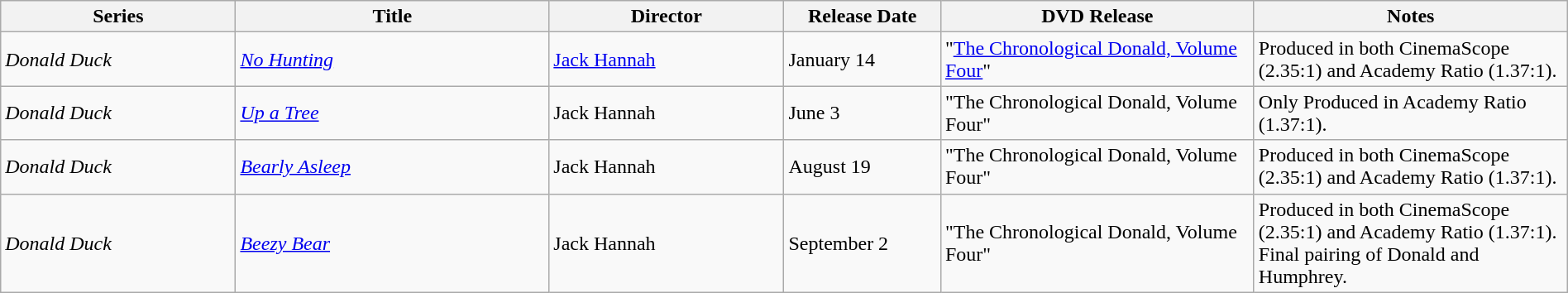<table class="wikitable" style="width:100%;">
<tr>
<th style="width:15%;">Series</th>
<th style="width:20%;">Title</th>
<th style="width:15%;">Director</th>
<th style="width:10%;">Release Date</th>
<th style="width:20%;">DVD Release</th>
<th style="width:20%;">Notes</th>
</tr>
<tr>
<td><em>Donald Duck</em></td>
<td><em><a href='#'>No Hunting</a></em> </td>
<td><a href='#'>Jack Hannah</a></td>
<td>January 14</td>
<td>"<a href='#'>The Chronological Donald, Volume Four</a>"</td>
<td>Produced in both CinemaScope (2.35:1)  and Academy Ratio (1.37:1).</td>
</tr>
<tr>
<td><em>Donald Duck</em></td>
<td><em><a href='#'>Up a Tree</a></em></td>
<td>Jack Hannah</td>
<td>June 3</td>
<td>"The Chronological Donald, Volume Four"</td>
<td>Only Produced in Academy Ratio (1.37:1).</td>
</tr>
<tr>
<td><em>Donald Duck</em></td>
<td><em><a href='#'>Bearly Asleep</a></em></td>
<td>Jack Hannah</td>
<td>August 19</td>
<td>"The Chronological Donald, Volume Four"</td>
<td>Produced in both CinemaScope (2.35:1)  and Academy Ratio (1.37:1).</td>
</tr>
<tr>
<td><em>Donald Duck</em></td>
<td><em><a href='#'>Beezy Bear</a></em></td>
<td>Jack Hannah</td>
<td>September 2</td>
<td>"The Chronological Donald, Volume Four"</td>
<td>Produced in both CinemaScope (2.35:1)  and Academy Ratio (1.37:1).<br>Final pairing of Donald and Humphrey.</td>
</tr>
</table>
